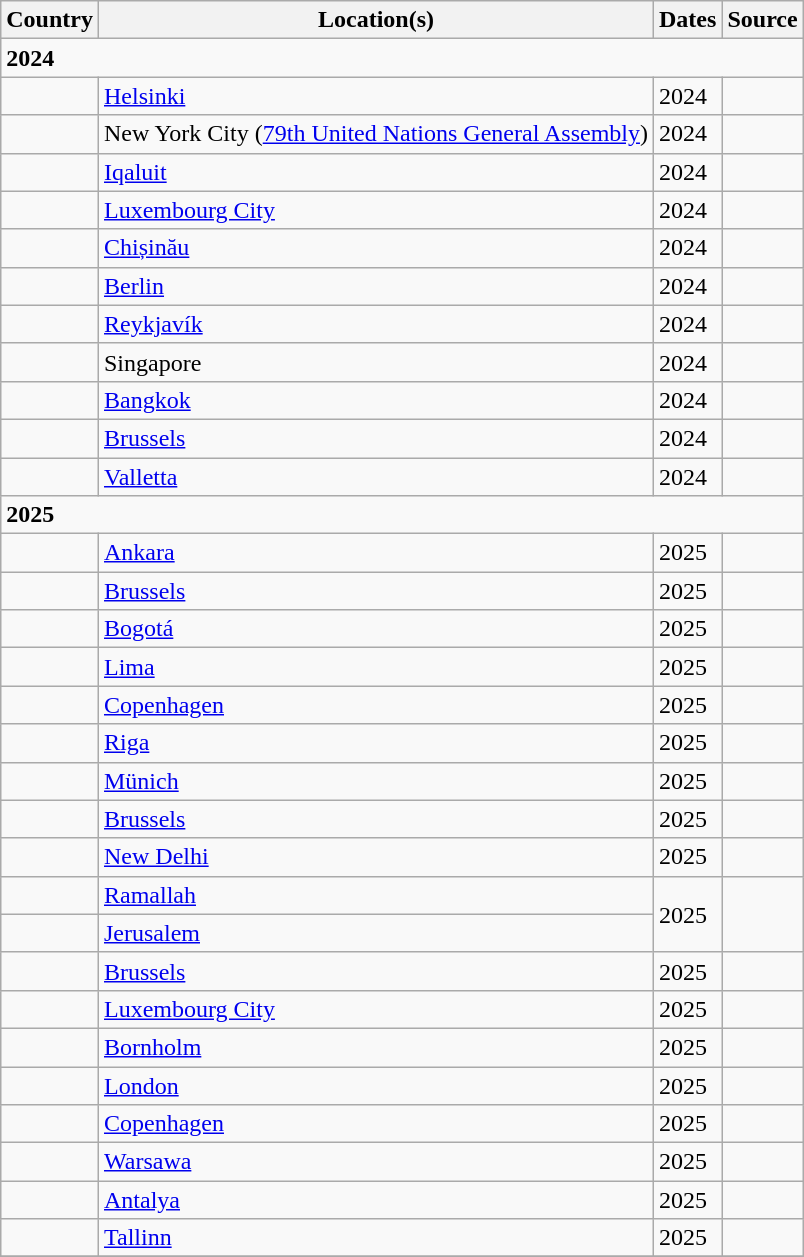<table class="wikitable mw-collapsible mw-collapsed">
<tr>
<th>Country</th>
<th>Location(s)</th>
<th>Dates</th>
<th>Source</th>
</tr>
<tr>
<td colspan=4><strong>2024</strong></td>
</tr>
<tr>
<td></td>
<td><a href='#'>Helsinki</a></td>
<td> 2024</td>
<td rowspan=1></td>
</tr>
<tr>
<td></td>
<td>New York City (<a href='#'>79th United Nations General Assembly</a>)</td>
<td> 2024</td>
<td rowspan=1></td>
</tr>
<tr>
<td></td>
<td><a href='#'>Iqaluit</a></td>
<td> 2024</td>
<td rowspan=1></td>
</tr>
<tr>
<td></td>
<td><a href='#'>Luxembourg City</a></td>
<td> 2024</td>
<td rowspan=1></td>
</tr>
<tr>
<td></td>
<td><a href='#'>Chișinău</a></td>
<td> 2024</td>
<td rowspan=1></td>
</tr>
<tr>
<td></td>
<td><a href='#'>Berlin</a></td>
<td> 2024</td>
<td rowspan=1></td>
</tr>
<tr>
<td></td>
<td><a href='#'>Reykjavík</a></td>
<td> 2024</td>
<td rowspan=1></td>
</tr>
<tr>
<td></td>
<td>Singapore</td>
<td> 2024</td>
<td rowspan=1></td>
</tr>
<tr>
<td></td>
<td><a href='#'>Bangkok</a></td>
<td> 2024</td>
<td rowspan=1></td>
</tr>
<tr>
<td></td>
<td><a href='#'>Brussels</a></td>
<td> 2024</td>
<td rowspan=1></td>
</tr>
<tr>
<td></td>
<td><a href='#'>Valletta</a></td>
<td> 2024</td>
<td rowspan=1></td>
</tr>
<tr>
<td colspan=4><strong>2025</strong></td>
</tr>
<tr>
<td></td>
<td><a href='#'>Ankara</a></td>
<td> 2025</td>
<td rowspan=1></td>
</tr>
<tr>
<td></td>
<td><a href='#'>Brussels</a></td>
<td> 2025</td>
<td rowspan=1></td>
</tr>
<tr>
<td></td>
<td><a href='#'>Bogotá</a></td>
<td> 2025</td>
<td rowspan=1></td>
</tr>
<tr>
<td></td>
<td><a href='#'>Lima</a></td>
<td> 2025</td>
<td rowspan=1></td>
</tr>
<tr>
<td></td>
<td><a href='#'>Copenhagen</a></td>
<td> 2025</td>
<td rowspan=1></td>
</tr>
<tr>
<td></td>
<td><a href='#'>Riga</a></td>
<td> 2025</td>
<td rowspan=1></td>
</tr>
<tr>
<td></td>
<td><a href='#'>Münich</a></td>
<td> 2025</td>
<td rowspan=1></td>
</tr>
<tr>
<td></td>
<td><a href='#'>Brussels</a></td>
<td> 2025</td>
<td rowspan=1></td>
</tr>
<tr>
<td></td>
<td><a href='#'>New Delhi</a></td>
<td> 2025</td>
<td rowspan=1></td>
</tr>
<tr>
<td></td>
<td><a href='#'>Ramallah</a></td>
<td rowspan=2> 2025</td>
<td rowspan=2></td>
</tr>
<tr>
<td></td>
<td><a href='#'>Jerusalem</a></td>
</tr>
<tr>
<td></td>
<td><a href='#'>Brussels</a></td>
<td> 2025</td>
<td rowspan=1></td>
</tr>
<tr>
<td></td>
<td><a href='#'>Luxembourg City</a></td>
<td> 2025</td>
<td rowspan=1></td>
</tr>
<tr>
<td></td>
<td><a href='#'>Bornholm</a></td>
<td> 2025</td>
<td rowspan=1></td>
</tr>
<tr>
<td></td>
<td><a href='#'>London</a></td>
<td> 2025</td>
<td rowspan=1></td>
</tr>
<tr>
<td></td>
<td><a href='#'>Copenhagen</a></td>
<td> 2025</td>
<td rowspan=1></td>
</tr>
<tr>
<td></td>
<td><a href='#'>Warsawa</a></td>
<td> 2025</td>
<td rowspan=1></td>
</tr>
<tr>
<td></td>
<td><a href='#'>Antalya</a></td>
<td> 2025</td>
<td rowspan=1></td>
</tr>
<tr>
<td></td>
<td><a href='#'>Tallinn</a></td>
<td> 2025</td>
<td rowspan=1></td>
</tr>
<tr>
</tr>
</table>
